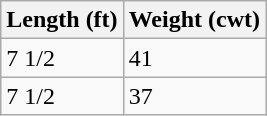<table class="wikitable">
<tr>
<th>Length (ft)</th>
<th>Weight (cwt)</th>
</tr>
<tr>
<td>7 1/2</td>
<td>41</td>
</tr>
<tr>
<td>7 1/2</td>
<td>37</td>
</tr>
</table>
